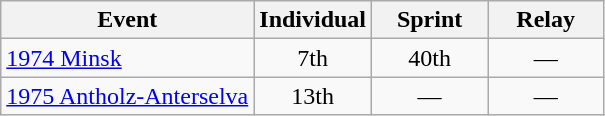<table class="wikitable" style="text-align: center;">
<tr ">
<th>Event</th>
<th style="width:70px;">Individual</th>
<th style="width:70px;">Sprint</th>
<th style="width:70px;">Relay</th>
</tr>
<tr>
<td align=left> <a href='#'>1974 Minsk</a></td>
<td>7th</td>
<td>40th</td>
<td>—</td>
</tr>
<tr>
<td align=left> <a href='#'>1975 Antholz-Anterselva</a></td>
<td>13th</td>
<td>—</td>
<td>—</td>
</tr>
</table>
